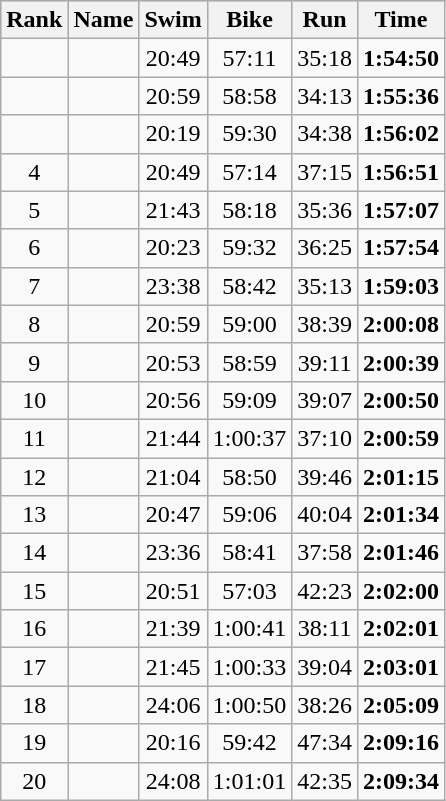<table class="wikitable sortable" style=" text-align:center;">
<tr bgcolor="lightsteelblue">
<th>Rank</th>
<th>Name</th>
<th>Swim</th>
<th>Bike</th>
<th>Run</th>
<th>Time</th>
</tr>
<tr>
<td></td>
<td align="left"></td>
<td>20:49</td>
<td>57:11</td>
<td>35:18</td>
<td><strong>1:54:50</strong></td>
</tr>
<tr>
<td></td>
<td align="left"></td>
<td>20:59</td>
<td>58:58</td>
<td>34:13</td>
<td><strong>1:55:36</strong></td>
</tr>
<tr>
<td></td>
<td align="left"></td>
<td>20:19</td>
<td>59:30</td>
<td>34:38</td>
<td><strong>1:56:02</strong></td>
</tr>
<tr>
<td>4</td>
<td align="left"></td>
<td>20:49</td>
<td>57:14</td>
<td>37:15</td>
<td><strong>1:56:51</strong></td>
</tr>
<tr>
<td>5</td>
<td align="left"></td>
<td>21:43</td>
<td>58:18</td>
<td>35:36</td>
<td><strong>1:57:07</strong></td>
</tr>
<tr>
<td>6</td>
<td align="left"></td>
<td>20:23</td>
<td>59:32</td>
<td>36:25</td>
<td><strong>1:57:54</strong></td>
</tr>
<tr>
<td>7</td>
<td align="left"></td>
<td>23:38</td>
<td>58:42</td>
<td>35:13</td>
<td><strong>1:59:03</strong></td>
</tr>
<tr>
<td>8</td>
<td align="left"></td>
<td>20:59</td>
<td>59:00</td>
<td>38:39</td>
<td><strong>2:00:08</strong></td>
</tr>
<tr>
<td>9</td>
<td align="left"></td>
<td>20:53</td>
<td>58:59</td>
<td>39:11</td>
<td><strong>2:00:39</strong></td>
</tr>
<tr>
<td>10</td>
<td align="left"></td>
<td>20:56</td>
<td>59:09</td>
<td>39:07</td>
<td><strong>2:00:50</strong></td>
</tr>
<tr>
<td>11</td>
<td align="left"></td>
<td>21:44</td>
<td>1:00:37</td>
<td>37:10</td>
<td><strong>2:00:59</strong></td>
</tr>
<tr>
<td>12</td>
<td align="left"></td>
<td>21:04</td>
<td>58:50</td>
<td>39:46</td>
<td><strong>2:01:15</strong></td>
</tr>
<tr>
<td>13</td>
<td align="left"></td>
<td>20:47</td>
<td>59:06</td>
<td>40:04</td>
<td><strong>2:01:34</strong></td>
</tr>
<tr>
<td>14</td>
<td align="left"></td>
<td>23:36</td>
<td>58:41</td>
<td>37:58</td>
<td><strong>2:01:46</strong></td>
</tr>
<tr>
<td>15</td>
<td align="left"></td>
<td>20:51</td>
<td>57:03</td>
<td>42:23</td>
<td><strong>2:02:00</strong></td>
</tr>
<tr>
<td>16</td>
<td align="left"></td>
<td>21:39</td>
<td>1:00:41</td>
<td>38:11</td>
<td><strong>2:02:01</strong></td>
</tr>
<tr>
<td>17</td>
<td align="left"></td>
<td>21:45</td>
<td>1:00:33</td>
<td>39:04</td>
<td><strong>2:03:01</strong></td>
</tr>
<tr>
<td>18</td>
<td align="left"></td>
<td>24:06</td>
<td>1:00:50</td>
<td>38:26</td>
<td><strong>2:05:09</strong></td>
</tr>
<tr>
<td>19</td>
<td align="left"></td>
<td>20:16</td>
<td>59:42</td>
<td>47:34</td>
<td><strong>2:09:16</strong></td>
</tr>
<tr>
<td>20</td>
<td align="left"></td>
<td>24:08</td>
<td>1:01:01</td>
<td>42:35</td>
<td><strong>2:09:34</strong></td>
</tr>
</table>
